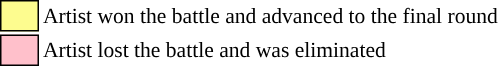<table class="toccolours" style="font-size: 90%; white-space: nowrap;”">
<tr>
<td style="background:#fdfc8f; border:1px solid black;">      </td>
<td>Artist won the battle and advanced to the final round</td>
</tr>
<tr>
<td style="background:pink; border:1px solid black;">      </td>
<td>Artist lost the battle and was eliminated</td>
</tr>
<tr>
</tr>
</table>
